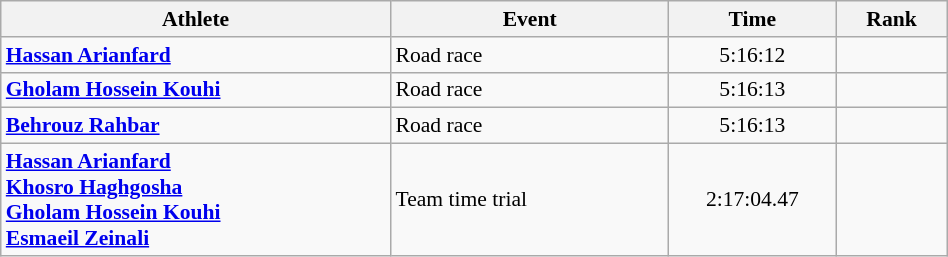<table class="wikitable" width="50%" style="text-align:center; font-size:90%">
<tr>
<th width="35%">Athlete</th>
<th width="25%">Event</th>
<th width="15%">Time</th>
<th width="10%">Rank</th>
</tr>
<tr>
<td align="left"><strong><a href='#'>Hassan Arianfard</a></strong></td>
<td align="left">Road race</td>
<td>5:16:12</td>
<td></td>
</tr>
<tr>
<td align="left"><strong><a href='#'>Gholam Hossein Kouhi</a></strong></td>
<td align="left">Road race</td>
<td>5:16:13</td>
<td></td>
</tr>
<tr>
<td align="left"><strong><a href='#'>Behrouz Rahbar</a></strong></td>
<td align="left">Road race</td>
<td>5:16:13</td>
<td></td>
</tr>
<tr>
<td align="left"><strong><a href='#'>Hassan Arianfard</a><br><a href='#'>Khosro Haghgosha</a><br><a href='#'>Gholam Hossein Kouhi</a><br><a href='#'>Esmaeil Zeinali</a></strong></td>
<td align="left">Team time trial</td>
<td>2:17:04.47</td>
<td></td>
</tr>
</table>
